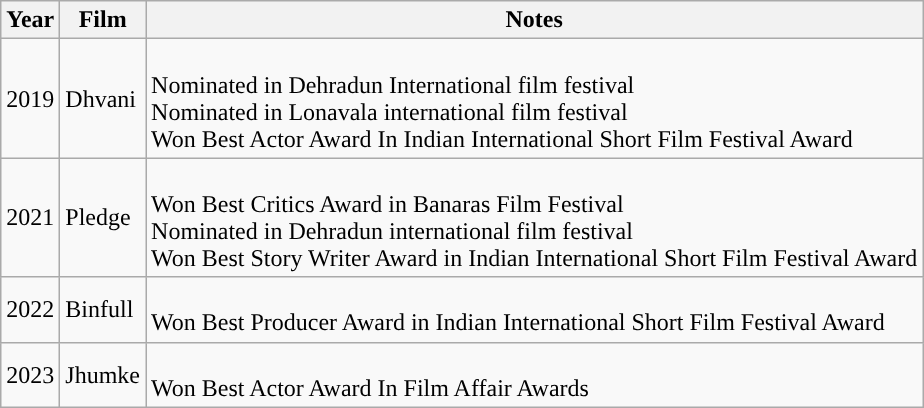<table Class="wikitable sortable">
<tr Style="background:=CCCCCC;">
<th>Year</th>
<th>Film</th>
<th>Notes</th>
</tr>
<tr>
<td>2019</td>
<td>Dhvani</td>
<td><br>Nominated in Dehradun International film festival
<br> Nominated in Lonavala international film festival
<br> Won Best Actor Award
In Indian International Short Film Festival Award</td>
</tr>
<tr>
<td>2021</td>
<td>Pledge</td>
<td><br>Won Best Critics Award in Banaras Film Festival
<br>Nominated in Dehradun international film festival
<br>Won Best Story Writer Award in
Indian International Short Film Festival Award</td>
</tr>
<tr>
<td>2022</td>
<td>Binfull</td>
<td><br>Won Best Producer Award in Indian International Short Film Festival Award</td>
</tr>
<tr>
<td>2023</td>
<td>Jhumke</td>
<td><br>Won Best Actor Award In Film Affair Awards</td>
</tr>
</table>
